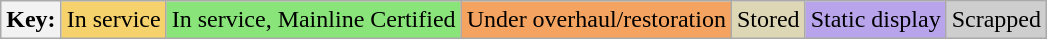<table class="wikitable">
<tr>
<th>Key:</th>
<td bgcolor=#F5D26C>In service</td>
<td bgcolor=#89E579>In service, Mainline Certified</td>
<td bgcolor=#f4a460>Under overhaul/restoration</td>
<td bgcolor=#DED7B6>Stored</td>
<td bgcolor=#B7A4EB>Static display</td>
<td bgcolor=#cecece>Scrapped</td>
</tr>
</table>
